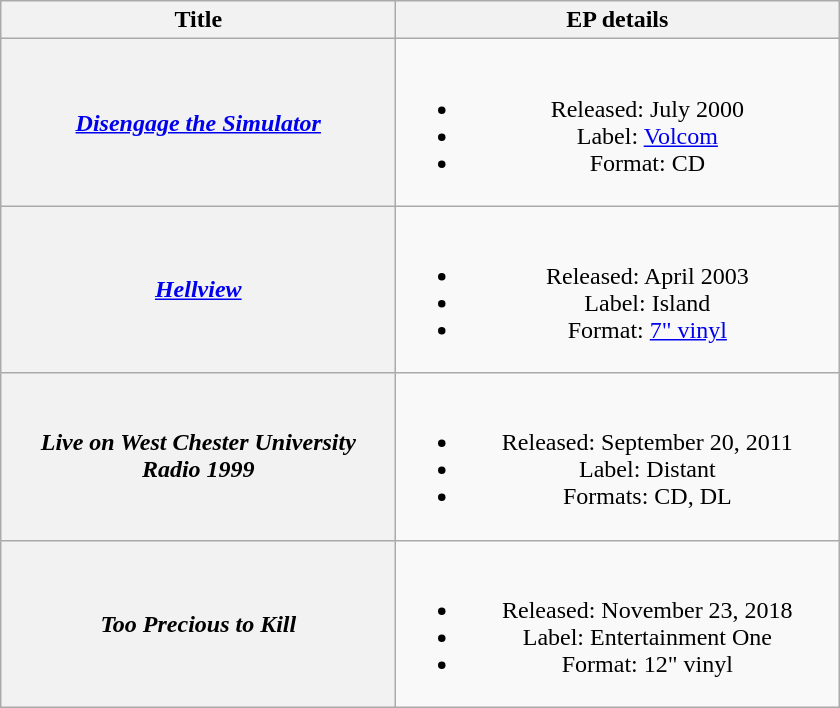<table class="wikitable plainrowheaders" style="text-align:center">
<tr>
<th scope="col" style="width:16em">Title</th>
<th scope="col" style="width:18em">EP details</th>
</tr>
<tr>
<th scope="row"><em><a href='#'>Disengage the Simulator</a></em></th>
<td><br><ul><li>Released: July 2000</li><li>Label: <a href='#'>Volcom</a></li><li>Format: CD</li></ul></td>
</tr>
<tr>
<th scope="row"><em><a href='#'>Hellview</a></em></th>
<td><br><ul><li>Released: April 2003</li><li>Label: Island</li><li>Format: <a href='#'>7" vinyl</a></li></ul></td>
</tr>
<tr>
<th scope="row"><em>Live on West Chester University<br>Radio 1999</em></th>
<td><br><ul><li>Released: September 20, 2011</li><li>Label: Distant</li><li>Formats: CD, DL</li></ul></td>
</tr>
<tr>
<th scope="row"><em>Too Precious to Kill</em></th>
<td><br><ul><li>Released: November 23, 2018</li><li>Label: Entertainment One</li><li>Format: 12" vinyl</li></ul></td>
</tr>
</table>
